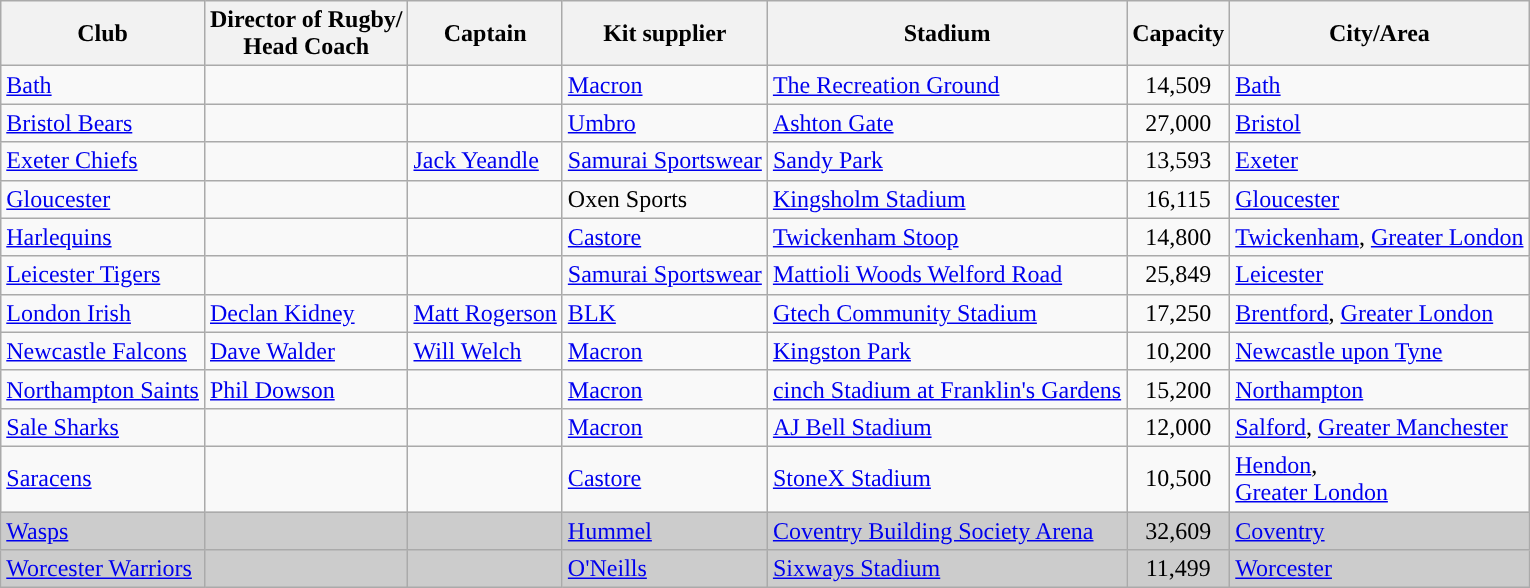<table class="wikitable sortable">
<tr>
<th>Club</th>
<th>Director of Rugby/<br>Head Coach</th>
<th>Captain</th>
<th>Kit supplier</th>
<th>Stadium</th>
<th>Capacity</th>
<th>City/Area</th>
</tr>
<tr>
<td><a href='#'>Bath</a></td>
<td></td>
<td></td>
<td><a href='#'>Macron</a></td>
<td><a href='#'>The Recreation Ground</a></td>
<td align=center>14,509</td>
<td><a href='#'>Bath</a></td>
</tr>
<tr>
<td><a href='#'>Bristol Bears</a></td>
<td></td>
<td></td>
<td><a href='#'>Umbro</a></td>
<td><a href='#'>Ashton Gate</a></td>
<td align=center>27,000</td>
<td><a href='#'>Bristol</a></td>
</tr>
<tr>
<td><a href='#'>Exeter Chiefs</a></td>
<td></td>
<td> <a href='#'>Jack Yeandle</a></td>
<td><a href='#'>Samurai Sportswear</a></td>
<td><a href='#'>Sandy Park</a></td>
<td align=center>13,593</td>
<td><a href='#'>Exeter</a></td>
</tr>
<tr>
<td><a href='#'>Gloucester</a></td>
<td></td>
<td></td>
<td>Oxen Sports</td>
<td><a href='#'>Kingsholm Stadium</a></td>
<td align=center>16,115</td>
<td><a href='#'>Gloucester</a></td>
</tr>
<tr>
<td><a href='#'>Harlequins</a></td>
<td></td>
<td></td>
<td><a href='#'>Castore</a></td>
<td><a href='#'>Twickenham Stoop</a></td>
<td align=center>14,800</td>
<td><a href='#'>Twickenham</a>, <a href='#'>Greater London</a></td>
</tr>
<tr>
<td><a href='#'>Leicester Tigers</a></td>
<td></td>
<td></td>
<td><a href='#'>Samurai Sportswear</a></td>
<td><a href='#'>Mattioli Woods Welford Road</a></td>
<td align=center>25,849</td>
<td><a href='#'>Leicester</a></td>
</tr>
<tr>
<td><a href='#'>London Irish</a></td>
<td> <a href='#'>Declan Kidney</a></td>
<td> <a href='#'>Matt Rogerson</a></td>
<td><a href='#'>BLK</a></td>
<td><a href='#'>Gtech Community Stadium</a></td>
<td align=center>17,250</td>
<td><a href='#'>Brentford</a>, <a href='#'>Greater London</a></td>
</tr>
<tr>
<td><a href='#'>Newcastle Falcons</a></td>
<td> <a href='#'>Dave Walder</a></td>
<td> <a href='#'>Will Welch</a></td>
<td><a href='#'>Macron</a></td>
<td><a href='#'>Kingston Park</a></td>
<td align=center>10,200</td>
<td><a href='#'>Newcastle upon Tyne</a></td>
</tr>
<tr>
<td><a href='#'>Northampton Saints</a></td>
<td> <a href='#'>Phil Dowson</a></td>
<td></td>
<td><a href='#'>Macron</a></td>
<td><a href='#'>cinch Stadium at Franklin's Gardens</a></td>
<td align=center>15,200</td>
<td><a href='#'>Northampton</a></td>
</tr>
<tr>
<td><a href='#'>Sale Sharks</a></td>
<td></td>
<td></td>
<td><a href='#'>Macron</a></td>
<td><a href='#'>AJ Bell Stadium</a></td>
<td align=center>12,000</td>
<td><a href='#'>Salford</a>, <a href='#'>Greater Manchester</a></td>
</tr>
<tr>
<td><a href='#'>Saracens</a></td>
<td></td>
<td></td>
<td><a href='#'>Castore</a></td>
<td><a href='#'>StoneX Stadium</a></td>
<td align=center>10,500</td>
<td><a href='#'>Hendon</a>,<br><a href='#'>Greater London</a></td>
</tr>
<tr style="background-color:#cccccc;">
<td><a href='#'>Wasps</a></td>
<td></td>
<td></td>
<td><a href='#'>Hummel</a></td>
<td><a href='#'>Coventry Building Society Arena</a></td>
<td align=center>32,609</td>
<td><a href='#'>Coventry</a></td>
</tr>
<tr style="background-color:#cccccc;">
<td><a href='#'>Worcester Warriors</a></td>
<td></td>
<td></td>
<td><a href='#'>O'Neills</a></td>
<td><a href='#'>Sixways Stadium</a></td>
<td align=center>11,499</td>
<td><a href='#'>Worcester</a></td>
</tr>
</table>
